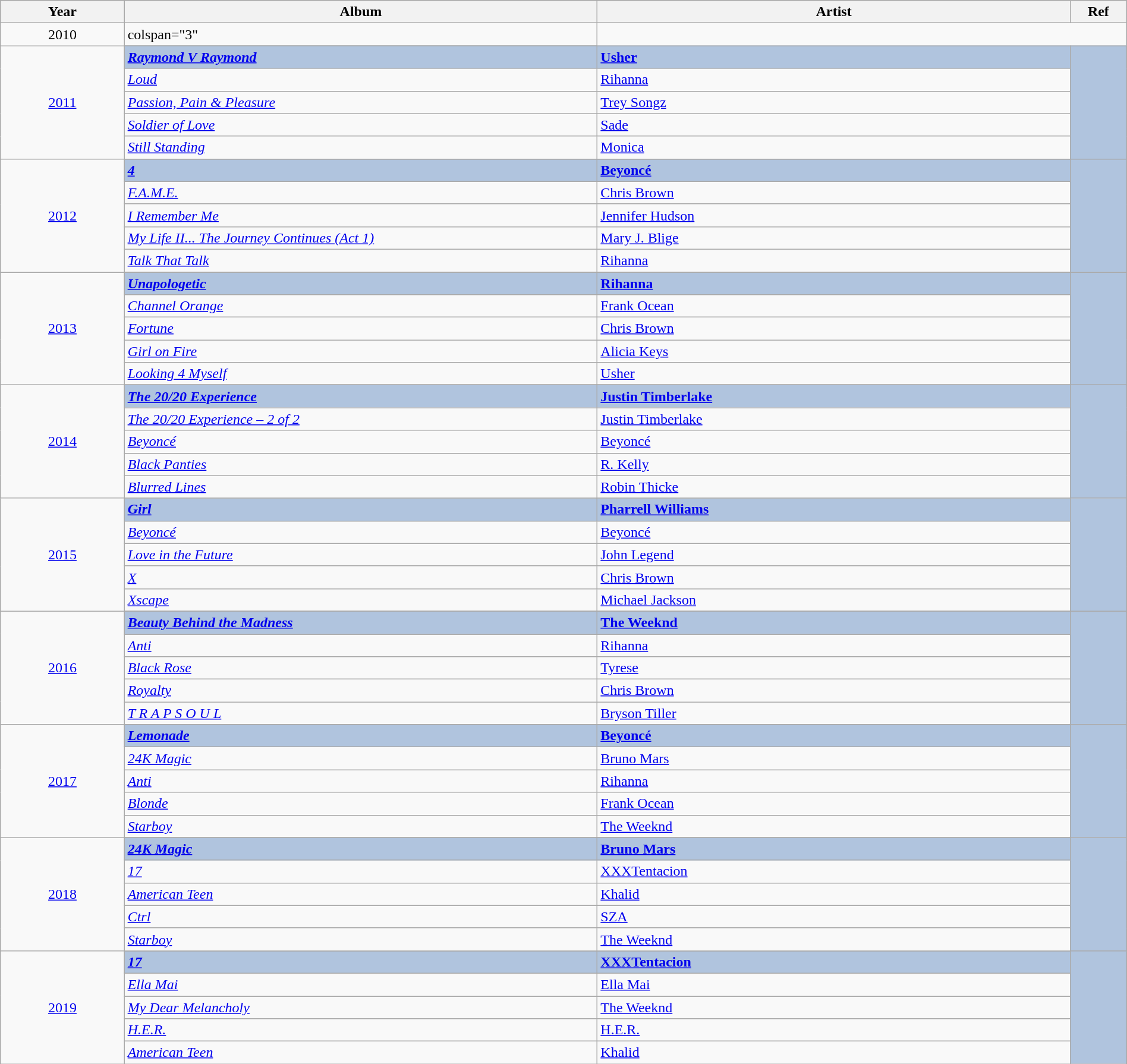<table class="wikitable" style="width:100%;">
<tr style="background:#bebebe;">
<th style="width:11%;">Year</th>
<th style="width:42%;">Album</th>
<th style="width:42%;">Artist</th>
<th style="width:5%;">Ref</th>
</tr>
<tr>
<td align="center">2010</td>
<td>colspan="3" </td>
</tr>
<tr>
<td rowspan="6" align="center"><a href='#'>2011</a></td>
</tr>
<tr style="background:#B0C4DE">
<td><strong><em><a href='#'>Raymond V Raymond</a></em></strong></td>
<td><strong><a href='#'>Usher</a></strong></td>
<td rowspan="6" align="center"></td>
</tr>
<tr>
<td><em><a href='#'>Loud</a></em></td>
<td><a href='#'>Rihanna</a></td>
</tr>
<tr>
<td><em><a href='#'>Passion, Pain & Pleasure</a></em></td>
<td><a href='#'>Trey Songz</a></td>
</tr>
<tr>
<td><em><a href='#'>Soldier of Love</a></em></td>
<td><a href='#'>Sade</a></td>
</tr>
<tr>
<td><em><a href='#'>Still Standing</a></em></td>
<td><a href='#'>Monica</a></td>
</tr>
<tr>
<td rowspan="6" align="center"><a href='#'>2012</a></td>
</tr>
<tr style="background:#B0C4DE">
<td><strong><em><a href='#'>4</a></em></strong></td>
<td><strong><a href='#'>Beyoncé</a></strong></td>
<td rowspan="6" align="center"></td>
</tr>
<tr>
<td><em><a href='#'>F.A.M.E.</a></em></td>
<td><a href='#'>Chris Brown</a></td>
</tr>
<tr>
<td><em><a href='#'>I Remember Me</a></em></td>
<td><a href='#'>Jennifer Hudson</a></td>
</tr>
<tr>
<td><em><a href='#'>My Life II... The Journey Continues (Act 1)</a></em></td>
<td><a href='#'>Mary J. Blige</a></td>
</tr>
<tr>
<td><em><a href='#'>Talk That Talk</a></em></td>
<td><a href='#'>Rihanna</a></td>
</tr>
<tr>
<td rowspan="6" align="center"><a href='#'>2013</a></td>
</tr>
<tr style="background:#B0C4DE">
<td><strong><em><a href='#'>Unapologetic</a></em></strong></td>
<td><strong><a href='#'>Rihanna</a></strong></td>
<td rowspan="6" align="center"></td>
</tr>
<tr>
<td><em><a href='#'>Channel Orange</a></em></td>
<td><a href='#'>Frank Ocean</a></td>
</tr>
<tr>
<td><em><a href='#'>Fortune</a></em></td>
<td><a href='#'>Chris Brown</a></td>
</tr>
<tr>
<td><em><a href='#'>Girl on Fire</a></em></td>
<td><a href='#'>Alicia Keys</a></td>
</tr>
<tr>
<td><em><a href='#'>Looking 4 Myself</a></em></td>
<td><a href='#'>Usher</a></td>
</tr>
<tr>
<td rowspan="6" align="center"><a href='#'>2014</a></td>
</tr>
<tr style="background:#B0C4DE">
<td><strong><em><a href='#'>The 20/20 Experience</a></em></strong></td>
<td><strong><a href='#'>Justin Timberlake</a></strong></td>
<td rowspan="6" align="center"></td>
</tr>
<tr>
<td><em><a href='#'>The 20/20 Experience – 2 of 2</a></em></td>
<td><a href='#'>Justin Timberlake</a></td>
</tr>
<tr>
<td><em><a href='#'>Beyoncé</a></em></td>
<td><a href='#'>Beyoncé</a></td>
</tr>
<tr>
<td><em><a href='#'>Black Panties</a></em></td>
<td><a href='#'>R. Kelly</a></td>
</tr>
<tr>
<td><em><a href='#'>Blurred Lines</a></em></td>
<td><a href='#'>Robin Thicke</a></td>
</tr>
<tr>
<td rowspan="6" align="center"><a href='#'>2015</a></td>
</tr>
<tr style="background:#B0C4DE">
<td><strong><em><a href='#'>Girl</a></em></strong></td>
<td><strong><a href='#'>Pharrell Williams</a></strong></td>
<td rowspan="6" align="center"></td>
</tr>
<tr>
<td><em><a href='#'>Beyoncé</a></em></td>
<td><a href='#'>Beyoncé</a></td>
</tr>
<tr>
<td><em><a href='#'>Love in the Future</a></em></td>
<td><a href='#'>John Legend</a></td>
</tr>
<tr>
<td><em><a href='#'>X</a></em></td>
<td><a href='#'>Chris Brown</a></td>
</tr>
<tr>
<td><em><a href='#'>Xscape</a></em></td>
<td><a href='#'>Michael Jackson</a></td>
</tr>
<tr>
<td rowspan="6" align="center"><a href='#'>2016</a></td>
</tr>
<tr style="background:#B0C4DE">
<td><strong><em><a href='#'>Beauty Behind the Madness</a></em></strong></td>
<td><strong><a href='#'>The Weeknd</a></strong></td>
<td rowspan="6" align="center"></td>
</tr>
<tr>
<td><em><a href='#'>Anti</a></em></td>
<td><a href='#'>Rihanna</a></td>
</tr>
<tr>
<td><em><a href='#'>Black Rose</a></em></td>
<td><a href='#'>Tyrese</a></td>
</tr>
<tr>
<td><em><a href='#'>Royalty</a></em></td>
<td><a href='#'>Chris Brown</a></td>
</tr>
<tr>
<td><em><a href='#'>T R A P S O U L</a></em></td>
<td><a href='#'>Bryson Tiller</a></td>
</tr>
<tr>
<td rowspan="6" align="center"><a href='#'>2017</a></td>
</tr>
<tr style="background:#B0C4DE">
<td><strong><em><a href='#'>Lemonade</a></em></strong></td>
<td><strong><a href='#'>Beyoncé</a></strong></td>
<td rowspan="6" align="center"></td>
</tr>
<tr>
<td><em><a href='#'>24K Magic</a></em></td>
<td><a href='#'>Bruno Mars</a></td>
</tr>
<tr>
<td><em><a href='#'>Anti</a></em></td>
<td><a href='#'>Rihanna</a></td>
</tr>
<tr>
<td><em><a href='#'>Blonde</a></em></td>
<td><a href='#'>Frank Ocean</a></td>
</tr>
<tr>
<td><em><a href='#'>Starboy</a></em></td>
<td><a href='#'>The Weeknd</a></td>
</tr>
<tr>
<td rowspan="6" align="center"><a href='#'>2018</a></td>
</tr>
<tr style="background:#B0C4DE">
<td><strong><em><a href='#'>24K Magic</a></em></strong></td>
<td><strong><a href='#'>Bruno Mars</a></strong></td>
<td rowspan="6" align="center"></td>
</tr>
<tr>
<td><em><a href='#'>17</a></em></td>
<td><a href='#'>XXXTentacion</a></td>
</tr>
<tr>
<td><em><a href='#'>American Teen</a></em></td>
<td><a href='#'>Khalid</a></td>
</tr>
<tr>
<td><em><a href='#'>Ctrl</a></em></td>
<td><a href='#'>SZA</a></td>
</tr>
<tr>
<td><em><a href='#'>Starboy</a></em></td>
<td><a href='#'>The Weeknd</a></td>
</tr>
<tr>
<td rowspan="6" align="center"><a href='#'>2019</a></td>
</tr>
<tr style="background:#B0C4DE">
<td><strong><em><a href='#'>17</a></em></strong></td>
<td><strong><a href='#'>XXXTentacion</a></strong></td>
<td rowspan="6" align="center"></td>
</tr>
<tr>
<td><em><a href='#'>Ella Mai</a></em></td>
<td><a href='#'>Ella Mai</a></td>
</tr>
<tr>
<td><em><a href='#'>My Dear Melancholy</a></em></td>
<td><a href='#'>The Weeknd</a></td>
</tr>
<tr>
<td><em><a href='#'>H.E.R.</a></em></td>
<td><a href='#'>H.E.R.</a></td>
</tr>
<tr>
<td><em><a href='#'>American Teen</a></em></td>
<td><a href='#'>Khalid</a></td>
</tr>
</table>
